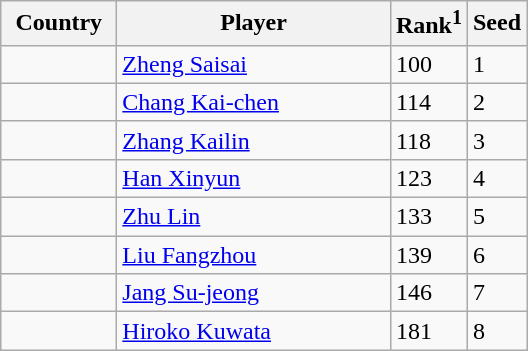<table class="sortable wikitable">
<tr>
<th width="70">Country</th>
<th width="175">Player</th>
<th>Rank<sup>1</sup></th>
<th>Seed</th>
</tr>
<tr>
<td></td>
<td><a href='#'>Zheng Saisai</a></td>
<td>100</td>
<td>1</td>
</tr>
<tr>
<td></td>
<td><a href='#'>Chang Kai-chen</a></td>
<td>114</td>
<td>2</td>
</tr>
<tr>
<td></td>
<td><a href='#'>Zhang Kailin</a></td>
<td>118</td>
<td>3</td>
</tr>
<tr>
<td></td>
<td><a href='#'>Han Xinyun</a></td>
<td>123</td>
<td>4</td>
</tr>
<tr>
<td></td>
<td><a href='#'>Zhu Lin</a></td>
<td>133</td>
<td>5</td>
</tr>
<tr>
<td></td>
<td><a href='#'>Liu Fangzhou</a></td>
<td>139</td>
<td>6</td>
</tr>
<tr>
<td></td>
<td><a href='#'>Jang Su-jeong</a></td>
<td>146</td>
<td>7</td>
</tr>
<tr>
<td></td>
<td><a href='#'>Hiroko Kuwata</a></td>
<td>181</td>
<td>8</td>
</tr>
</table>
